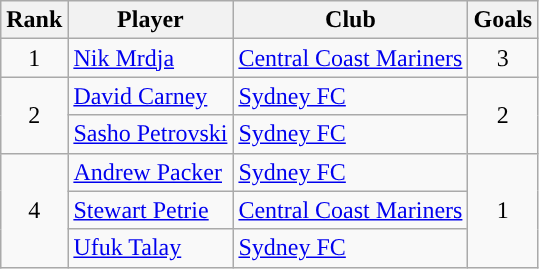<table class="wikitable" style="text-align:center">
<tr>
<th>Rank</th>
<th>Player</th>
<th>Club</th>
<th>Goals</th>
</tr>
<tr>
<td rowspan=1>1</td>
<td align="left"> <a href='#'>Nik Mrdja</a></td>
<td align="left'"><a href='#'>Central Coast Mariners</a></td>
<td>3</td>
</tr>
<tr>
<td rowspan=2>2</td>
<td align="left"> <a href='#'>David Carney</a></td>
<td align="left"><a href='#'>Sydney FC</a></td>
<td rowspan=2>2</td>
</tr>
<tr>
<td align="left"> <a href='#'>Sasho Petrovski</a></td>
<td align="left"><a href='#'>Sydney FC</a></td>
</tr>
<tr>
<td rowspan=3>4</td>
<td align="left"> <a href='#'>Andrew Packer</a></td>
<td align="left"><a href='#'>Sydney FC</a></td>
<td rowspan=3>1</td>
</tr>
<tr>
<td align="left"> <a href='#'>Stewart Petrie</a></td>
<td align="left"><a href='#'>Central Coast Mariners</a></td>
</tr>
<tr>
<td align="left"> <a href='#'>Ufuk Talay</a></td>
<td align="left"><a href='#'>Sydney FC</a></td>
</tr>
</table>
